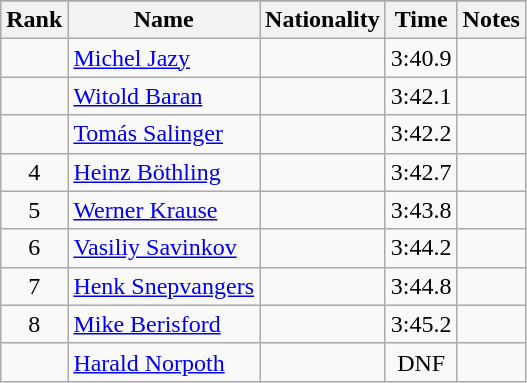<table class="wikitable sortable" style="text-align:center">
<tr>
</tr>
<tr>
<th scope=col>Rank</th>
<th scope=col>Name</th>
<th scope=col>Nationality</th>
<th scope=col>Time</th>
<th scope=col>Notes</th>
</tr>
<tr>
<td></td>
<td align=left><a href='#'>Michel Jazy</a></td>
<td align=left></td>
<td>3:40.9</td>
<td></td>
</tr>
<tr>
<td></td>
<td align=left><a href='#'>Witold Baran</a></td>
<td align=left></td>
<td>3:42.1</td>
<td></td>
</tr>
<tr>
<td></td>
<td align=left><a href='#'>Tomás Salinger</a></td>
<td align=left></td>
<td>3:42.2</td>
<td></td>
</tr>
<tr>
<td>4</td>
<td align=left><a href='#'>Heinz Böthling</a></td>
<td align=left></td>
<td>3:42.7</td>
<td></td>
</tr>
<tr>
<td>5</td>
<td align=left><a href='#'>Werner Krause</a></td>
<td align=left></td>
<td>3:43.8</td>
<td></td>
</tr>
<tr>
<td>6</td>
<td align=left><a href='#'>Vasiliy Savinkov</a></td>
<td align=left></td>
<td>3:44.2</td>
<td></td>
</tr>
<tr>
<td>7</td>
<td align=left><a href='#'>Henk Snepvangers</a></td>
<td align=left></td>
<td>3:44.8</td>
<td></td>
</tr>
<tr>
<td>8</td>
<td align=left><a href='#'>Mike Berisford</a></td>
<td align=left></td>
<td>3:45.2</td>
<td></td>
</tr>
<tr>
<td></td>
<td align=left><a href='#'>Harald Norpoth</a></td>
<td align=left></td>
<td>DNF</td>
<td></td>
</tr>
</table>
